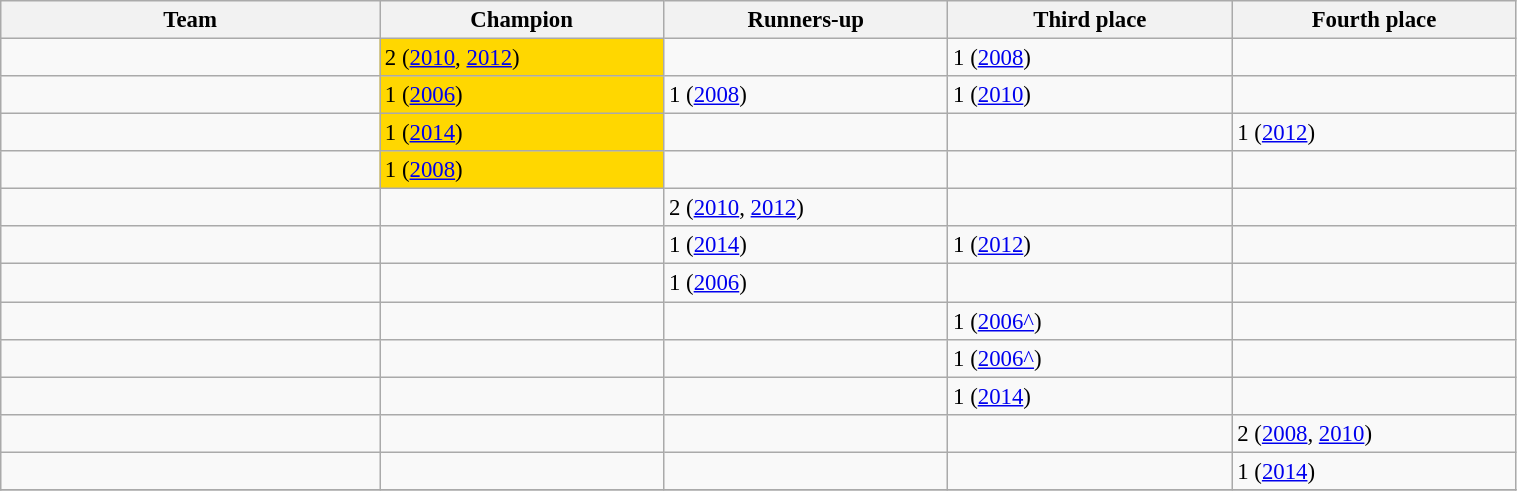<table class="wikitable" style="font-size:95%; width: 80%; text-align: left;">
<tr>
<th width="20%">Team</th>
<th width="15%">Champion</th>
<th width="15%">Runners-up</th>
<th width="15%">Third place</th>
<th width="15%">Fourth place</th>
</tr>
<tr>
<td></td>
<td style="background:gold">2 (<a href='#'>2010</a>, <a href='#'>2012</a>)</td>
<td></td>
<td>1 (<a href='#'>2008</a>)</td>
<td></td>
</tr>
<tr>
<td></td>
<td style="background:gold">1 (<a href='#'>2006</a>)</td>
<td>1 (<a href='#'>2008</a>)</td>
<td>1 (<a href='#'>2010</a>)</td>
<td></td>
</tr>
<tr>
<td></td>
<td style="background:gold">1 (<a href='#'>2014</a>)</td>
<td></td>
<td></td>
<td>1 (<a href='#'>2012</a>)</td>
</tr>
<tr>
<td></td>
<td style="background:gold">1 (<a href='#'>2008</a>)</td>
<td></td>
<td></td>
<td></td>
</tr>
<tr>
<td></td>
<td></td>
<td>2 (<a href='#'>2010</a>, <a href='#'>2012</a>)</td>
<td></td>
<td></td>
</tr>
<tr>
<td></td>
<td></td>
<td>1 (<a href='#'>2014</a>)</td>
<td>1 (<a href='#'>2012</a>)</td>
<td></td>
</tr>
<tr>
<td></td>
<td></td>
<td>1 (<a href='#'>2006</a>)</td>
<td></td>
<td></td>
</tr>
<tr>
<td></td>
<td></td>
<td></td>
<td>1 (<a href='#'>2006^</a>)</td>
<td></td>
</tr>
<tr>
<td></td>
<td></td>
<td></td>
<td>1 (<a href='#'>2006^</a>)</td>
<td></td>
</tr>
<tr>
<td></td>
<td></td>
<td></td>
<td>1 (<a href='#'>2014</a>)</td>
<td></td>
</tr>
<tr>
<td></td>
<td></td>
<td></td>
<td></td>
<td>2 (<a href='#'>2008</a>, <a href='#'>2010</a>)</td>
</tr>
<tr>
<td></td>
<td></td>
<td></td>
<td></td>
<td>1 (<a href='#'>2014</a>)</td>
</tr>
<tr>
</tr>
</table>
